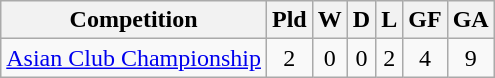<table class="wikitable">
<tr>
<th>Competition</th>
<th>Pld</th>
<th>W</th>
<th>D</th>
<th>L</th>
<th>GF</th>
<th>GA</th>
</tr>
<tr>
<td><a href='#'>Asian Club Championship</a></td>
<td style="text-align:center;">2</td>
<td style="text-align:center;">0</td>
<td style="text-align:center;">0</td>
<td style="text-align:center;">2</td>
<td style="text-align:center;">4</td>
<td style="text-align:center;">9</td>
</tr>
</table>
